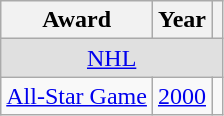<table class="wikitable">
<tr>
<th>Award</th>
<th>Year</th>
<th></th>
</tr>
<tr ALIGN="center" bgcolor="#e0e0e0">
<td colspan="3"><a href='#'>NHL</a></td>
</tr>
<tr>
<td><a href='#'>All-Star Game</a></td>
<td><a href='#'>2000</a></td>
<td></td>
</tr>
</table>
